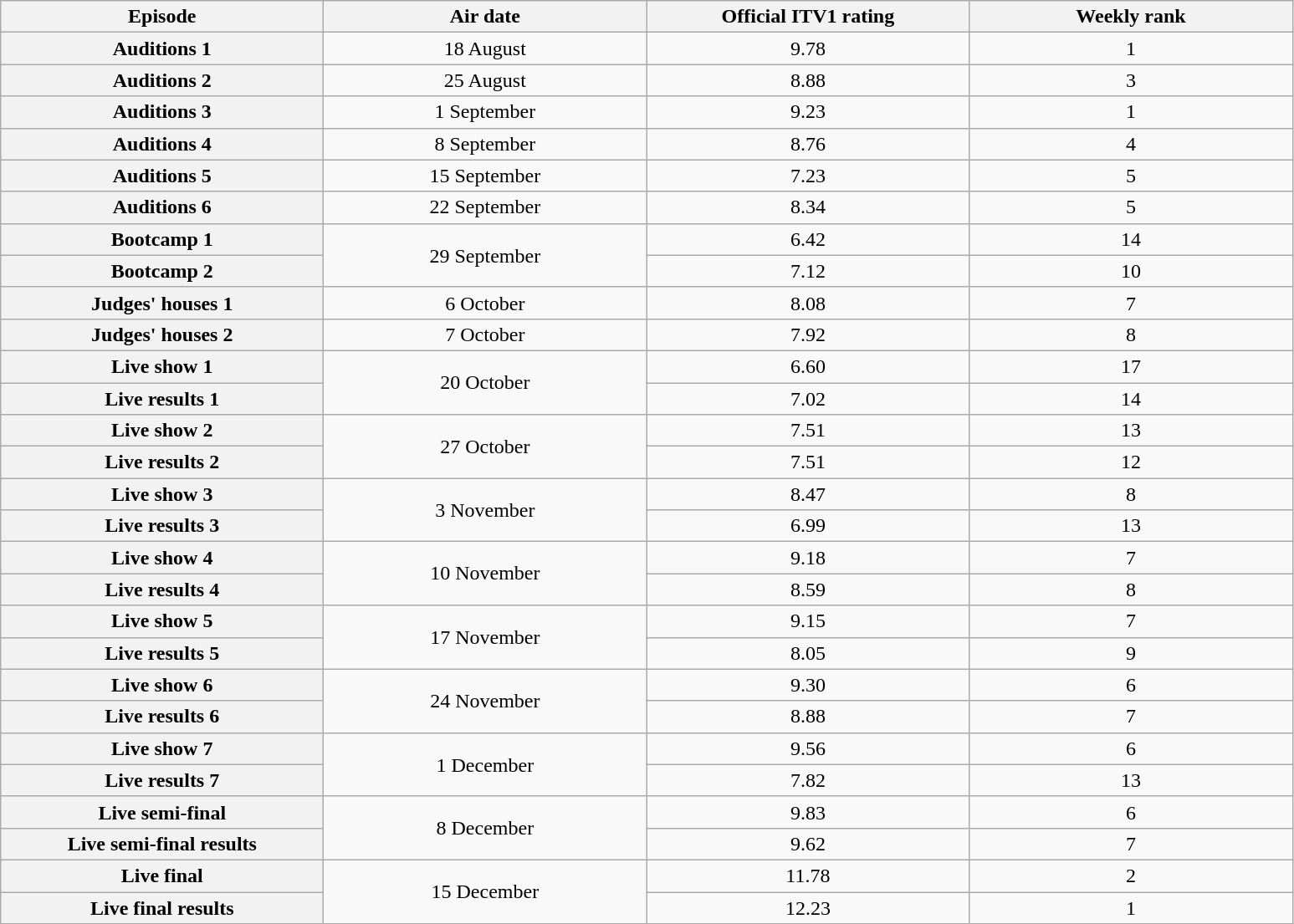<table class="wikitable sortable" style="text-align:center">
<tr>
<th scope="col" style="width:250px;">Episode</th>
<th scope="col" style="width:250px;">Air date</th>
<th scope="col" style="width:250px;">Official ITV1 rating</th>
<th scope="col" style="width:250px;">Weekly rank</th>
</tr>
<tr>
<th scope="row">Auditions 1</th>
<td>18 August</td>
<td>9.78</td>
<td>1</td>
</tr>
<tr>
<th scope="row">Auditions 2</th>
<td>25 August</td>
<td>8.88</td>
<td>3</td>
</tr>
<tr>
<th scope="row">Auditions 3</th>
<td>1 September</td>
<td>9.23</td>
<td>1</td>
</tr>
<tr>
<th scope="row">Auditions 4</th>
<td>8 September</td>
<td>8.76</td>
<td>4</td>
</tr>
<tr>
<th scope="row">Auditions 5</th>
<td>15 September</td>
<td>7.23</td>
<td>5</td>
</tr>
<tr>
<th scope="row">Auditions 6</th>
<td>22 September</td>
<td>8.34</td>
<td>5</td>
</tr>
<tr>
<th scope="row">Bootcamp 1</th>
<td rowspan="2">29 September</td>
<td>6.42</td>
<td>14</td>
</tr>
<tr>
<th scope="row">Bootcamp 2</th>
<td>7.12</td>
<td>10</td>
</tr>
<tr>
<th scope="row">Judges' houses 1</th>
<td>6 October</td>
<td>8.08</td>
<td>7</td>
</tr>
<tr>
<th scope="row">Judges' houses 2</th>
<td>7 October</td>
<td>7.92</td>
<td>8</td>
</tr>
<tr>
<th scope="row">Live show 1</th>
<td rowspan="2">20 October</td>
<td>6.60</td>
<td>17</td>
</tr>
<tr>
<th scope="row">Live results 1</th>
<td>7.02</td>
<td>14</td>
</tr>
<tr>
<th scope="row">Live show 2</th>
<td rowspan="2">27 October</td>
<td>7.51</td>
<td>13</td>
</tr>
<tr>
<th scope="row">Live results 2</th>
<td>7.51</td>
<td>12</td>
</tr>
<tr>
<th scope="row">Live show 3</th>
<td rowspan="2">3 November</td>
<td>8.47</td>
<td>8</td>
</tr>
<tr>
<th scope="row">Live results 3</th>
<td>6.99</td>
<td>13</td>
</tr>
<tr>
<th scope="row">Live show 4</th>
<td rowspan="2">10 November</td>
<td>9.18</td>
<td>7</td>
</tr>
<tr>
<th scope="row">Live results 4</th>
<td>8.59</td>
<td>8</td>
</tr>
<tr>
<th scope="row">Live show 5</th>
<td rowspan="2">17 November</td>
<td>9.15</td>
<td>7</td>
</tr>
<tr>
<th scope="row">Live results 5</th>
<td>8.05</td>
<td>9</td>
</tr>
<tr>
<th scope="row">Live show 6</th>
<td rowspan="2">24 November</td>
<td>9.30</td>
<td>6</td>
</tr>
<tr>
<th scope="row">Live results 6</th>
<td>8.88</td>
<td>7</td>
</tr>
<tr>
<th scope="row">Live show 7</th>
<td rowspan="2">1 December</td>
<td>9.56</td>
<td>6</td>
</tr>
<tr>
<th scope="row">Live results 7</th>
<td>7.82</td>
<td>13</td>
</tr>
<tr>
<th scope="row">Live semi-final</th>
<td rowspan="2">8 December</td>
<td>9.83</td>
<td>6</td>
</tr>
<tr>
<th scope="row">Live semi-final results</th>
<td>9.62</td>
<td>7</td>
</tr>
<tr>
<th scope="row">Live final</th>
<td rowspan="2">15 December</td>
<td>11.78</td>
<td>2</td>
</tr>
<tr>
<th scope="row">Live final results</th>
<td>12.23</td>
<td>1</td>
</tr>
</table>
